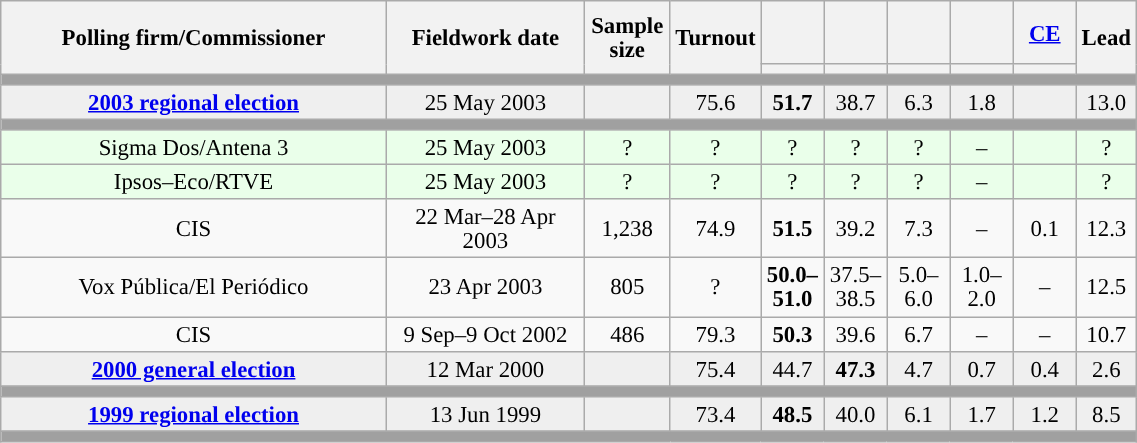<table class="wikitable collapsible collapsed" style="text-align:center; font-size:95%; line-height:16px;">
<tr style="height:42px;">
<th style="width:250px;" rowspan="2">Polling firm/Commissioner</th>
<th style="width:125px;" rowspan="2">Fieldwork date</th>
<th style="width:50px;" rowspan="2">Sample size</th>
<th style="width:45px;" rowspan="2">Turnout</th>
<th style="width:35px;"></th>
<th style="width:35px;"></th>
<th style="width:35px;"></th>
<th style="width:35px;"></th>
<th style="width:35px;"><a href='#'>CE</a></th>
<th style="width:30px;" rowspan="2">Lead</th>
</tr>
<tr>
<th style="color:inherit;background:"></th>
<th style="color:inherit;background:"></th>
<th style="color:inherit;background:"></th>
<th style="color:inherit;background:"></th>
<th style="color:inherit;background:"></th>
</tr>
<tr>
<td colspan="10" style="background:#A0A0A0"></td>
</tr>
<tr style="background:#EFEFEF;">
<td><strong><a href='#'>2003 regional election</a></strong></td>
<td>25 May 2003</td>
<td></td>
<td>75.6</td>
<td><strong>51.7</strong><br></td>
<td>38.7<br></td>
<td>6.3<br></td>
<td>1.8<br></td>
<td></td>
<td style="background:">13.0</td>
</tr>
<tr>
<td colspan="10" style="background:#A0A0A0"></td>
</tr>
<tr style="background:#EAFFEA;">
<td>Sigma Dos/Antena 3</td>
<td>25 May 2003</td>
<td>?</td>
<td>?</td>
<td>?<br></td>
<td>?<br></td>
<td>?<br></td>
<td>–</td>
<td></td>
<td style="background:">?</td>
</tr>
<tr style="background:#EAFFEA;">
<td>Ipsos–Eco/RTVE</td>
<td>25 May 2003</td>
<td>?</td>
<td>?</td>
<td>?<br></td>
<td>?<br></td>
<td>?<br></td>
<td>–</td>
<td></td>
<td style="background:">?</td>
</tr>
<tr>
<td>CIS</td>
<td>22 Mar–28 Apr 2003</td>
<td>1,238</td>
<td>74.9</td>
<td><strong>51.5</strong><br></td>
<td>39.2<br></td>
<td>7.3<br></td>
<td>–</td>
<td>0.1<br></td>
<td style="background:">12.3</td>
</tr>
<tr>
<td>Vox Pública/El Periódico</td>
<td>23 Apr 2003</td>
<td>805</td>
<td>?</td>
<td><strong>50.0–<br>51.0</strong><br></td>
<td>37.5–<br>38.5<br></td>
<td>5.0–<br>6.0<br></td>
<td>1.0–<br>2.0<br></td>
<td>–</td>
<td style="background:">12.5</td>
</tr>
<tr>
<td>CIS</td>
<td>9 Sep–9 Oct 2002</td>
<td>486</td>
<td>79.3</td>
<td><strong>50.3</strong></td>
<td>39.6</td>
<td>6.7</td>
<td>–</td>
<td>–</td>
<td style="background:">10.7</td>
</tr>
<tr style="background:#EFEFEF;">
<td><strong><a href='#'>2000 general election</a></strong></td>
<td>12 Mar 2000</td>
<td></td>
<td>75.4</td>
<td>44.7<br></td>
<td><strong>47.3</strong><br></td>
<td>4.7<br></td>
<td>0.7<br></td>
<td>0.4<br></td>
<td style="background:">2.6</td>
</tr>
<tr>
<td colspan="10" style="background:#A0A0A0"></td>
</tr>
<tr style="background:#EFEFEF;">
<td><strong><a href='#'>1999 regional election</a></strong></td>
<td>13 Jun 1999</td>
<td></td>
<td>73.4</td>
<td><strong>48.5</strong><br></td>
<td>40.0<br></td>
<td>6.1<br></td>
<td>1.7<br></td>
<td>1.2<br></td>
<td style="background:">8.5</td>
</tr>
<tr>
<td colspan="10" style="background:#A0A0A0"></td>
</tr>
</table>
